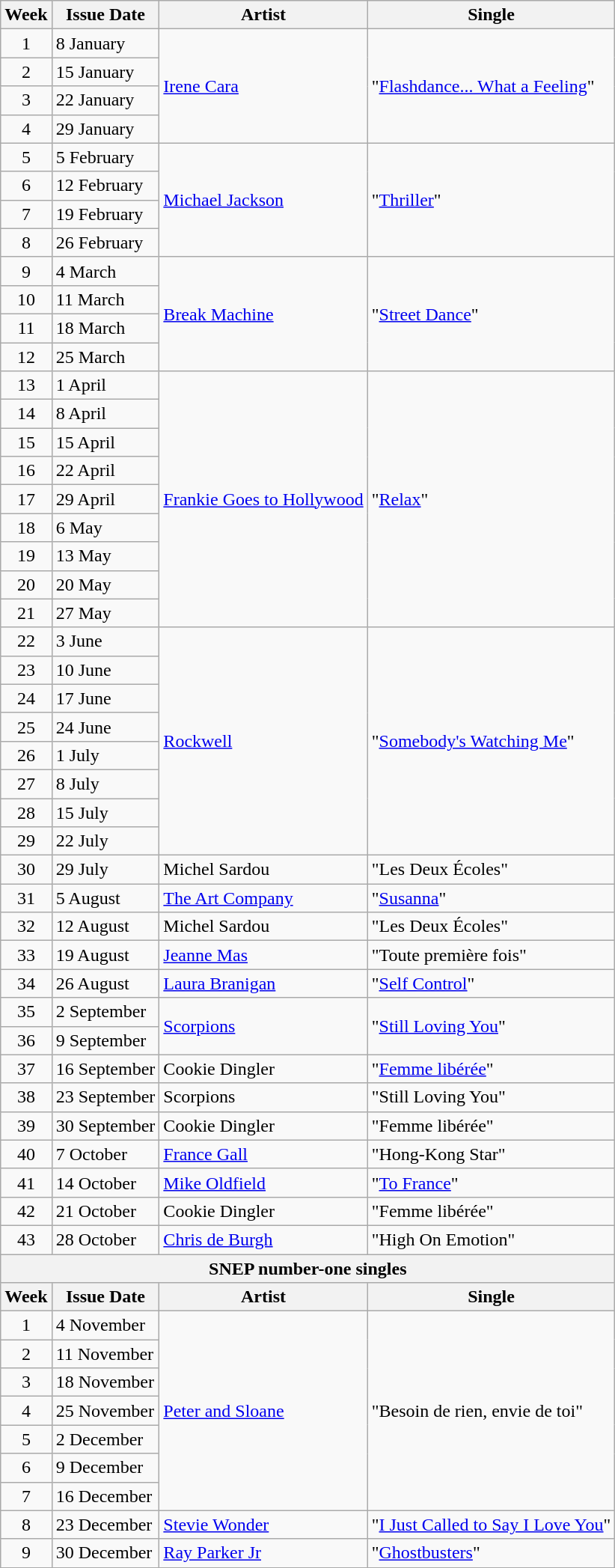<table class="wikitable">
<tr>
<th>Week</th>
<th>Issue Date</th>
<th>Artist</th>
<th>Single</th>
</tr>
<tr>
<td style="text-align: center;">1</td>
<td>8 January</td>
<td rowspan="4"><a href='#'>Irene Cara</a></td>
<td rowspan="4">"<a href='#'>Flashdance... What a Feeling</a>"</td>
</tr>
<tr>
<td style="text-align: center;">2</td>
<td>15 January</td>
</tr>
<tr>
<td style="text-align: center;">3</td>
<td>22 January</td>
</tr>
<tr>
<td style="text-align: center;">4</td>
<td>29 January</td>
</tr>
<tr>
<td style="text-align: center;">5</td>
<td>5 February</td>
<td rowspan="4"><a href='#'>Michael Jackson</a></td>
<td rowspan="4">"<a href='#'>Thriller</a>"</td>
</tr>
<tr>
<td style="text-align: center;">6</td>
<td>12 February</td>
</tr>
<tr>
<td style="text-align: center;">7</td>
<td>19 February</td>
</tr>
<tr>
<td style="text-align: center;">8</td>
<td>26 February</td>
</tr>
<tr>
<td style="text-align: center;">9</td>
<td>4 March</td>
<td rowspan="4"><a href='#'>Break Machine</a></td>
<td rowspan="4">"<a href='#'>Street Dance</a>"</td>
</tr>
<tr>
<td style="text-align: center;">10</td>
<td>11 March</td>
</tr>
<tr>
<td style="text-align: center;">11</td>
<td>18 March</td>
</tr>
<tr>
<td style="text-align: center;">12</td>
<td>25 March</td>
</tr>
<tr>
<td style="text-align: center;">13</td>
<td>1 April</td>
<td rowspan="9"><a href='#'>Frankie Goes to Hollywood</a></td>
<td rowspan="9">"<a href='#'>Relax</a>"</td>
</tr>
<tr>
<td style="text-align: center;">14</td>
<td>8 April</td>
</tr>
<tr>
<td style="text-align: center;">15</td>
<td>15 April</td>
</tr>
<tr>
<td style="text-align: center;">16</td>
<td>22 April</td>
</tr>
<tr>
<td style="text-align: center;">17</td>
<td>29 April</td>
</tr>
<tr>
<td style="text-align: center;">18</td>
<td>6 May</td>
</tr>
<tr>
<td style="text-align: center;">19</td>
<td>13 May</td>
</tr>
<tr>
<td style="text-align: center;">20</td>
<td>20 May</td>
</tr>
<tr>
<td style="text-align: center;">21</td>
<td>27 May</td>
</tr>
<tr>
<td style="text-align: center;">22</td>
<td>3 June</td>
<td rowspan="8"><a href='#'>Rockwell</a></td>
<td rowspan="8">"<a href='#'>Somebody's Watching Me</a>"</td>
</tr>
<tr>
<td style="text-align: center;">23</td>
<td>10 June</td>
</tr>
<tr>
<td style="text-align: center;">24</td>
<td>17 June</td>
</tr>
<tr>
<td style="text-align: center;">25</td>
<td>24 June</td>
</tr>
<tr>
<td style="text-align: center;">26</td>
<td>1 July</td>
</tr>
<tr>
<td style="text-align: center;">27</td>
<td>8 July</td>
</tr>
<tr>
<td style="text-align: center;">28</td>
<td>15 July</td>
</tr>
<tr>
<td style="text-align: center;">29</td>
<td>22 July</td>
</tr>
<tr>
<td style="text-align: center;">30</td>
<td>29 July</td>
<td>Michel Sardou</td>
<td>"Les Deux Écoles"</td>
</tr>
<tr>
<td style="text-align: center;">31</td>
<td>5 August</td>
<td><a href='#'>The Art Company</a></td>
<td>"<a href='#'>Susanna</a>"</td>
</tr>
<tr>
<td style="text-align: center;">32</td>
<td>12 August</td>
<td>Michel Sardou</td>
<td>"Les Deux Écoles"</td>
</tr>
<tr>
<td style="text-align: center;">33</td>
<td>19 August</td>
<td><a href='#'>Jeanne Mas</a></td>
<td>"Toute première fois"</td>
</tr>
<tr>
<td style="text-align: center;">34</td>
<td>26 August</td>
<td><a href='#'>Laura Branigan</a></td>
<td>"<a href='#'>Self Control</a>"</td>
</tr>
<tr>
<td style="text-align: center;">35</td>
<td>2 September</td>
<td rowspan="2"><a href='#'>Scorpions</a></td>
<td rowspan="2">"<a href='#'>Still Loving You</a>"</td>
</tr>
<tr>
<td style="text-align: center;">36</td>
<td>9 September</td>
</tr>
<tr>
<td style="text-align: center;">37</td>
<td>16 September</td>
<td>Cookie Dingler</td>
<td>"<a href='#'>Femme libérée</a>"</td>
</tr>
<tr>
<td style="text-align: center;">38</td>
<td>23 September</td>
<td>Scorpions</td>
<td>"Still Loving You"</td>
</tr>
<tr>
<td style="text-align: center;">39</td>
<td>30 September</td>
<td>Cookie Dingler</td>
<td>"Femme libérée"</td>
</tr>
<tr>
<td style="text-align: center;">40</td>
<td>7 October</td>
<td><a href='#'>France Gall</a></td>
<td>"Hong-Kong Star"</td>
</tr>
<tr>
<td style="text-align: center;">41</td>
<td>14 October</td>
<td><a href='#'>Mike Oldfield</a></td>
<td>"<a href='#'>To France</a>"</td>
</tr>
<tr>
<td style="text-align: center;">42</td>
<td>21 October</td>
<td>Cookie Dingler</td>
<td>"Femme libérée"</td>
</tr>
<tr>
<td style="text-align: center;">43</td>
<td>28 October</td>
<td><a href='#'>Chris de Burgh</a></td>
<td>"High On Emotion"</td>
</tr>
<tr>
<th colspan="4" style="text-align: center;"><strong>SNEP number-one singles</strong></th>
</tr>
<tr>
<th>Week</th>
<th>Issue Date</th>
<th>Artist</th>
<th>Single</th>
</tr>
<tr>
<td style="text-align: center;">1</td>
<td>4 November</td>
<td rowspan="7"><a href='#'>Peter and Sloane</a></td>
<td rowspan="7">"Besoin de rien, envie de toi"</td>
</tr>
<tr>
<td style="text-align: center;">2</td>
<td>11 November</td>
</tr>
<tr>
<td style="text-align: center;">3</td>
<td>18 November</td>
</tr>
<tr>
<td style="text-align: center;">4</td>
<td>25 November</td>
</tr>
<tr>
<td style="text-align: center;">5</td>
<td>2 December</td>
</tr>
<tr>
<td style="text-align: center;">6</td>
<td>9 December</td>
</tr>
<tr>
<td style="text-align: center;">7</td>
<td>16 December</td>
</tr>
<tr>
<td style="text-align: center;">8</td>
<td>23 December</td>
<td><a href='#'>Stevie Wonder</a></td>
<td>"<a href='#'>I Just Called to Say I Love You</a>"</td>
</tr>
<tr>
<td style="text-align: center;">9</td>
<td>30 December</td>
<td><a href='#'>Ray Parker Jr</a></td>
<td>"<a href='#'>Ghostbusters</a>"</td>
</tr>
<tr>
</tr>
</table>
